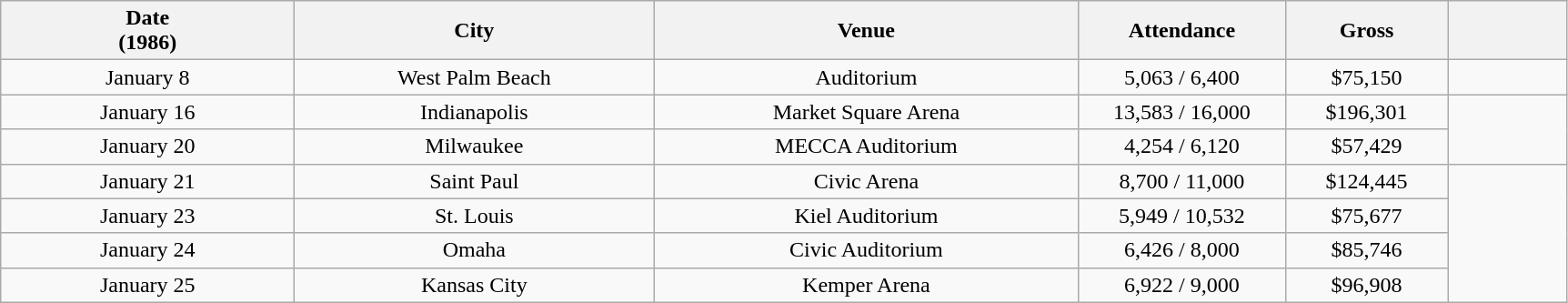<table class="wikitable plainrowheaders" style="text-align:center;">
<tr>
<th scope="col" style="width:13em;">Date<br>(1986)</th>
<th scope="col" style="width:16em;">City</th>
<th scope="col" style="width:19em;">Venue</th>
<th scope="col" style="width:9em;">Attendance</th>
<th scope="col" style="width:7em;">Gross</th>
<th scope="col" style="width:5em;" class="unsortable"></th>
</tr>
<tr>
<td>January 8</td>
<td>West Palm Beach</td>
<td>Auditorium</td>
<td>5,063 / 6,400</td>
<td>$75,150</td>
<td></td>
</tr>
<tr>
<td>January 16</td>
<td>Indianapolis</td>
<td>Market Square Arena</td>
<td>13,583 / 16,000</td>
<td>$196,301</td>
<td rowspan="2"></td>
</tr>
<tr>
<td>January 20</td>
<td>Milwaukee</td>
<td>MECCA Auditorium</td>
<td>4,254 / 6,120</td>
<td>$57,429</td>
</tr>
<tr>
<td>January 21</td>
<td>Saint Paul</td>
<td>Civic Arena</td>
<td>8,700 / 11,000</td>
<td>$124,445</td>
<td rowspan="4"></td>
</tr>
<tr>
<td>January 23</td>
<td>St. Louis</td>
<td>Kiel Auditorium</td>
<td>5,949 / 10,532</td>
<td>$75,677</td>
</tr>
<tr>
<td>January 24</td>
<td>Omaha</td>
<td>Civic Auditorium</td>
<td>6,426 / 8,000</td>
<td>$85,746</td>
</tr>
<tr>
<td>January 25</td>
<td>Kansas City</td>
<td>Kemper Arena</td>
<td>6,922 / 9,000</td>
<td>$96,908</td>
</tr>
</table>
